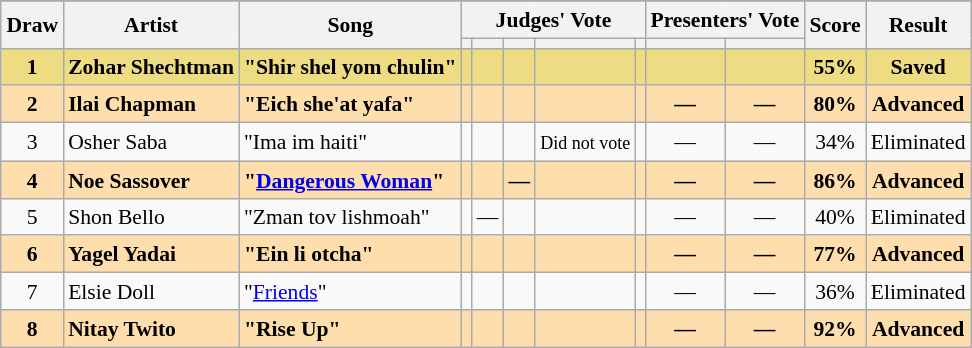<table class="sortable wikitable" style="margin: 1em auto 1em auto; text-align:center; font-size:90%; line-height:18px;">
<tr>
</tr>
<tr>
<th rowspan="2">Draw</th>
<th rowspan="2">Artist</th>
<th rowspan="2">Song</th>
<th colspan="5" class="unsortable">Judges' Vote</th>
<th colspan="2" class="unsortable">Presenters' Vote</th>
<th rowspan="2">Score</th>
<th rowspan="2">Result</th>
</tr>
<tr>
<th class="unsortable"></th>
<th class="unsortable"></th>
<th class="unsortable"></th>
<th class="unsortable"></th>
<th class="unsortable"></th>
<th class="unsortable"></th>
<th class="unsortable"></th>
</tr>
<tr style="font-weight:bold; background:#eedc82;">
<td>1</td>
<td align="left">Zohar Shechtman</td>
<td align="left">"Shir shel yom chulin"</td>
<td></td>
<td></td>
<td></td>
<td></td>
<td></td>
<td></td>
<td></td>
<td>55%</td>
<td>Saved</td>
</tr>
<tr style="font-weight:bold; background:#FFDEAD;">
<td>2</td>
<td align="left">Ilai Chapman</td>
<td align="left">"Eich she'at yafa"</td>
<td></td>
<td></td>
<td></td>
<td></td>
<td></td>
<td>—</td>
<td>—</td>
<td>80%</td>
<td>Advanced</td>
</tr>
<tr>
<td>3</td>
<td align="left">Osher Saba</td>
<td align="left">"Ima im haiti"</td>
<td></td>
<td></td>
<td></td>
<td><small>Did not vote</small></td>
<td></td>
<td>—</td>
<td>—</td>
<td>34%</td>
<td>Eliminated</td>
</tr>
<tr style="font-weight:bold; background:#FFDEAD;">
<td>4</td>
<td align="left">Noe Sassover</td>
<td align="left">"<a href='#'>Dangerous Woman</a>"</td>
<td></td>
<td></td>
<td>—</td>
<td></td>
<td></td>
<td>—</td>
<td>—</td>
<td>86%</td>
<td>Advanced</td>
</tr>
<tr>
<td>5</td>
<td align="left">Shon Bello</td>
<td align="left">"Zman tov lishmoah"</td>
<td></td>
<td>—</td>
<td></td>
<td></td>
<td></td>
<td>—</td>
<td>—</td>
<td>40%</td>
<td>Eliminated</td>
</tr>
<tr style="font-weight:bold; background:#FFDEAD;">
<td>6</td>
<td align="left">Yagel Yadai</td>
<td align="left">"Ein li otcha"</td>
<td></td>
<td></td>
<td></td>
<td></td>
<td></td>
<td>—</td>
<td>—</td>
<td>77%</td>
<td>Advanced</td>
</tr>
<tr>
<td>7</td>
<td align="left">Elsie Doll</td>
<td align="left">"<a href='#'>Friends</a>"</td>
<td></td>
<td></td>
<td></td>
<td></td>
<td></td>
<td>—</td>
<td>—</td>
<td>36%</td>
<td>Eliminated</td>
</tr>
<tr style="font-weight:bold; background:#FFDEAD;">
<td>8</td>
<td align="left">Nitay Twito</td>
<td align="left">"Rise Up"</td>
<td></td>
<td></td>
<td></td>
<td></td>
<td></td>
<td>—</td>
<td>—</td>
<td>92%</td>
<td>Advanced</td>
</tr>
</table>
